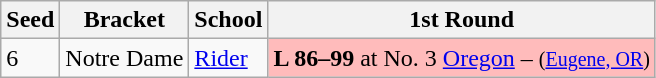<table class="sortable wikitable" style="white-space:nowrap;">
<tr>
<th>Seed</th>
<th>Bracket</th>
<th>School</th>
<th>1st Round</th>
</tr>
<tr>
<td>6</td>
<td>Notre Dame</td>
<td><a href='#'>Rider</a></td>
<td style="background:#fbb;"><strong>L 86–99</strong> at No. 3 <a href='#'>Oregon</a> – <small>(<a href='#'>Eugene, OR</a>)</small></td>
</tr>
</table>
